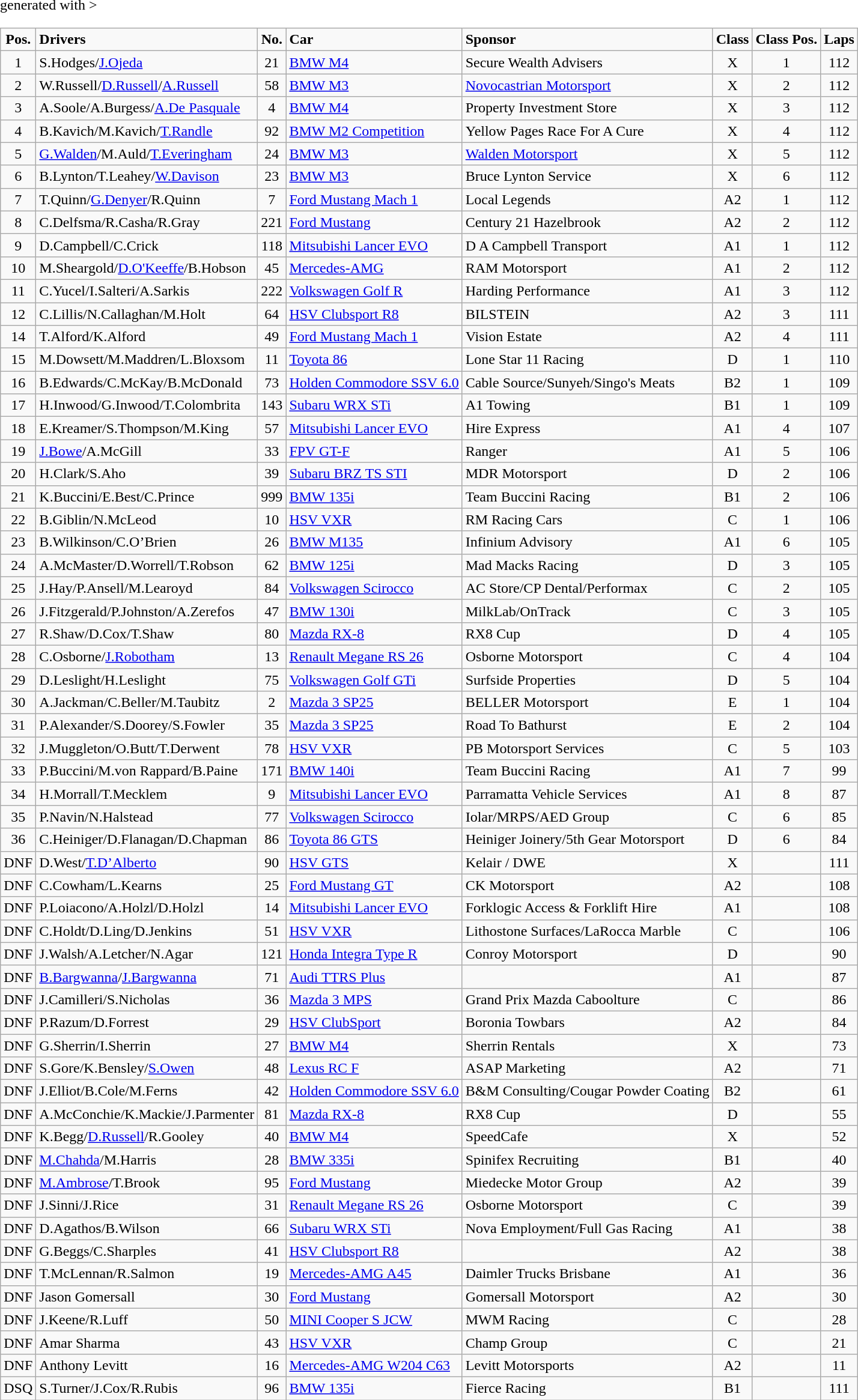<table class="wikitable" <hiddentext>generated with >
<tr style="font-weight:bold">
<td align="center">Pos.</td>
<td>Drivers </td>
<td align="center">No.</td>
<td>Car </td>
<td>Sponsor </td>
<td align="center">Class </td>
<td align="center">Class Pos.</td>
<td align="center">Laps </td>
</tr>
<tr>
<td align="center">1</td>
<td>S.Hodges/<a href='#'>J.Ojeda</a></td>
<td align="center">21</td>
<td><a href='#'>BMW M4</a></td>
<td>Secure Wealth Advisers</td>
<td align="center">X</td>
<td align="center">1</td>
<td align="center">112</td>
</tr>
<tr>
<td align="center">2</td>
<td>W.Russell/<a href='#'>D.Russell</a>/<a href='#'>A.Russell</a></td>
<td align="center">58</td>
<td><a href='#'>BMW M3</a></td>
<td><a href='#'>Novocastrian Motorsport</a></td>
<td align="center">X</td>
<td align="center">2</td>
<td align="center">112</td>
</tr>
<tr>
<td align="center">3</td>
<td>A.Soole/A.Burgess/<a href='#'>A.De Pasquale</a></td>
<td align="center">4</td>
<td><a href='#'>BMW M4</a></td>
<td>Property Investment Store</td>
<td align="center">X</td>
<td align="center">3</td>
<td align="center">112</td>
</tr>
<tr>
<td align="center">4</td>
<td>B.Kavich/M.Kavich/<a href='#'>T.Randle</a></td>
<td align="center">92</td>
<td><a href='#'>BMW M2 Competition</a></td>
<td>Yellow Pages Race For A Cure</td>
<td align="center">X</td>
<td align="center">4</td>
<td align="center">112</td>
</tr>
<tr>
<td align="center">5</td>
<td><a href='#'>G.Walden</a>/M.Auld/<a href='#'>T.Everingham</a></td>
<td align="center">24</td>
<td><a href='#'>BMW M3</a></td>
<td><a href='#'>Walden Motorsport</a></td>
<td align="center">X</td>
<td align="center">5</td>
<td align="center">112</td>
</tr>
<tr>
<td align="center">6</td>
<td>B.Lynton/T.Leahey/<a href='#'>W.Davison</a></td>
<td align="center">23</td>
<td><a href='#'>BMW M3</a></td>
<td>Bruce Lynton Service</td>
<td align="center">X</td>
<td align="center">6</td>
<td align="center">112</td>
</tr>
<tr>
<td align="center">7</td>
<td>T.Quinn/<a href='#'>G.Denyer</a>/R.Quinn</td>
<td align="center">7</td>
<td><a href='#'>Ford Mustang Mach 1</a></td>
<td>Local Legends</td>
<td align="center">A2</td>
<td align="center">1</td>
<td align="center">112</td>
</tr>
<tr>
<td align="center">8</td>
<td>C.Delfsma/R.Casha/R.Gray</td>
<td align="center">221</td>
<td><a href='#'>Ford Mustang</a></td>
<td>Century 21 Hazelbrook</td>
<td align="center">A2</td>
<td align="center">2</td>
<td align="center">112</td>
</tr>
<tr>
<td align="center">9</td>
<td>D.Campbell/C.Crick</td>
<td align="center">118</td>
<td><a href='#'>Mitsubishi Lancer EVO</a></td>
<td>D A Campbell Transport</td>
<td align="center">A1</td>
<td align="center">1</td>
<td align="center">112</td>
</tr>
<tr>
<td align="center">10</td>
<td>M.Sheargold/<a href='#'>D.O'Keeffe</a>/B.Hobson</td>
<td align="center">45</td>
<td><a href='#'>Mercedes-AMG</a></td>
<td>RAM Motorsport</td>
<td align="center">A1</td>
<td align="center">2</td>
<td align="center">112</td>
</tr>
<tr>
<td align="center">11</td>
<td>C.Yucel/I.Salteri/A.Sarkis</td>
<td align="center">222</td>
<td><a href='#'>Volkswagen Golf R</a></td>
<td>Harding Performance</td>
<td align="center">A1</td>
<td align="center">3</td>
<td align="center">112</td>
</tr>
<tr>
<td align="center">12</td>
<td>C.Lillis/N.Callaghan/M.Holt</td>
<td align="center">64</td>
<td><a href='#'>HSV Clubsport R8</a></td>
<td>BILSTEIN</td>
<td align="center">A2</td>
<td align="center">3</td>
<td align="center">111</td>
</tr>
<tr>
<td align="center">14</td>
<td>T.Alford/K.Alford</td>
<td align="center">49</td>
<td><a href='#'>Ford Mustang Mach 1</a></td>
<td>Vision Estate</td>
<td align="center">A2</td>
<td align="center">4</td>
<td align="center">111</td>
</tr>
<tr>
<td align="center">15</td>
<td>M.Dowsett/M.Maddren/L.Bloxsom</td>
<td align="center">11</td>
<td><a href='#'>Toyota 86</a></td>
<td>Lone Star 11 Racing</td>
<td align="center">D</td>
<td align="center">1</td>
<td align="center">110</td>
</tr>
<tr>
<td align="center">16</td>
<td>B.Edwards/C.McKay/B.McDonald</td>
<td align="center">73</td>
<td><a href='#'>Holden Commodore SSV 6.0</a></td>
<td>Cable Source/Sunyeh/Singo's Meats</td>
<td align="center">B2</td>
<td align="center">1</td>
<td align="center">109</td>
</tr>
<tr>
<td align="center">17</td>
<td>H.Inwood/G.Inwood/T.Colombrita</td>
<td align="center">143</td>
<td><a href='#'>Subaru WRX STi</a></td>
<td>A1 Towing</td>
<td align="center">B1</td>
<td align="center">1</td>
<td align="center">109</td>
</tr>
<tr>
<td align="center">18</td>
<td>E.Kreamer/S.Thompson/M.King</td>
<td align="center">57</td>
<td><a href='#'>Mitsubishi Lancer EVO</a></td>
<td>Hire Express</td>
<td align="center">A1</td>
<td align="center">4</td>
<td align="center">107</td>
</tr>
<tr>
<td align="center">19</td>
<td><a href='#'>J.Bowe</a>/A.McGill</td>
<td align="center">33</td>
<td><a href='#'>FPV GT-F</a></td>
<td>Ranger</td>
<td align="center">A1</td>
<td align="center">5</td>
<td align="center">106</td>
</tr>
<tr>
<td align="center">20</td>
<td>H.Clark/S.Aho</td>
<td align="center">39</td>
<td><a href='#'>Subaru BRZ TS STI</a></td>
<td>MDR Motorsport</td>
<td align="center">D</td>
<td align="center">2</td>
<td align="center">106</td>
</tr>
<tr>
<td align="center">21</td>
<td>K.Buccini/E.Best/C.Prince</td>
<td align="center">999</td>
<td><a href='#'>BMW 135i</a></td>
<td>Team Buccini Racing</td>
<td align="center">B1</td>
<td align="center">2</td>
<td align="center">106</td>
</tr>
<tr>
<td align="center">22</td>
<td>B.Giblin/N.McLeod</td>
<td align="center">10</td>
<td><a href='#'>HSV VXR</a></td>
<td>RM Racing Cars</td>
<td align="center">C</td>
<td align="center">1</td>
<td align="center">106</td>
</tr>
<tr>
<td align="center">23</td>
<td>B.Wilkinson/C.O’Brien</td>
<td align="center">26</td>
<td><a href='#'>BMW M135</a></td>
<td>Infinium Advisory</td>
<td align="center">A1</td>
<td align="center">6</td>
<td align="center">105</td>
</tr>
<tr>
<td align="center">24</td>
<td>A.McMaster/D.Worrell/T.Robson</td>
<td align="center">62</td>
<td><a href='#'>BMW 125i</a></td>
<td>Mad Macks Racing</td>
<td align="center">D</td>
<td align="center">3</td>
<td align="center">105</td>
</tr>
<tr>
<td align="center">25</td>
<td>J.Hay/P.Ansell/M.Learoyd</td>
<td align="center">84</td>
<td><a href='#'>Volkswagen Scirocco</a></td>
<td>AC Store/CP Dental/Performax</td>
<td align="center">C</td>
<td align="center">2</td>
<td align="center">105</td>
</tr>
<tr>
<td align="center">26</td>
<td>J.Fitzgerald/P.Johnston/A.Zerefos</td>
<td align="center">47</td>
<td><a href='#'>BMW 130i</a></td>
<td>MilkLab/OnTrack</td>
<td align="center">C</td>
<td align="center">3</td>
<td align="center">105</td>
</tr>
<tr>
<td align="center">27</td>
<td>R.Shaw/D.Cox/T.Shaw</td>
<td align="center">80</td>
<td><a href='#'>Mazda RX-8</a></td>
<td>RX8 Cup</td>
<td align="center">D</td>
<td align="center">4</td>
<td align="center">105</td>
</tr>
<tr>
<td align="center">28</td>
<td>C.Osborne/<a href='#'>J.Robotham</a></td>
<td align="center">13</td>
<td><a href='#'>Renault Megane RS 26</a></td>
<td>Osborne Motorsport</td>
<td align="center">C</td>
<td align="center">4</td>
<td align="center">104</td>
</tr>
<tr>
<td align="center">29</td>
<td>D.Leslight/H.Leslight</td>
<td align="center">75</td>
<td><a href='#'>Volkswagen Golf GTi</a></td>
<td>Surfside Properties</td>
<td align="center">D</td>
<td align="center">5</td>
<td align="center">104</td>
</tr>
<tr>
<td align="center">30</td>
<td>A.Jackman/C.Beller/M.Taubitz</td>
<td align="center">2</td>
<td><a href='#'>Mazda 3 SP25</a></td>
<td>BELLER Motorsport</td>
<td align="center">E</td>
<td align="center">1</td>
<td align="center">104</td>
</tr>
<tr>
<td align="center">31</td>
<td>P.Alexander/S.Doorey/S.Fowler</td>
<td align="center">35</td>
<td><a href='#'>Mazda 3 SP25</a></td>
<td>Road To Bathurst</td>
<td align="center">E</td>
<td align="center">2</td>
<td align="center">104</td>
</tr>
<tr>
<td align="center">32</td>
<td>J.Muggleton/O.Butt/T.Derwent</td>
<td align="center">78</td>
<td><a href='#'>HSV VXR</a></td>
<td>PB Motorsport Services</td>
<td align="center">C</td>
<td align="center">5</td>
<td align="center">103</td>
</tr>
<tr>
<td align="center">33</td>
<td>P.Buccini/M.von Rappard/B.Paine</td>
<td align="center">171</td>
<td><a href='#'>BMW 140i</a></td>
<td>Team Buccini Racing</td>
<td align="center">A1</td>
<td align="center">7</td>
<td align="center">99</td>
</tr>
<tr>
<td align="center">34</td>
<td>H.Morrall/T.Mecklem</td>
<td align="center">9</td>
<td><a href='#'>Mitsubishi Lancer EVO</a></td>
<td>Parramatta Vehicle Services</td>
<td align="center">A1</td>
<td align="center">8</td>
<td align="center">87</td>
</tr>
<tr>
<td align="center">35</td>
<td>P.Navin/N.Halstead</td>
<td align="center">77</td>
<td><a href='#'>Volkswagen Scirocco</a></td>
<td>Iolar/MRPS/AED Group</td>
<td align="center">C</td>
<td align="center">6</td>
<td align="center">85</td>
</tr>
<tr>
<td align="center">36</td>
<td>C.Heiniger/D.Flanagan/D.Chapman</td>
<td align="center">86</td>
<td><a href='#'>Toyota 86 GTS</a></td>
<td>Heiniger Joinery/5th Gear Motorsport</td>
<td align="center">D</td>
<td align="center">6</td>
<td align="center">84</td>
</tr>
<tr>
<td align="center">DNF</td>
<td>D.West/<a href='#'>T.D’Alberto</a></td>
<td align="center">90</td>
<td><a href='#'>HSV GTS</a></td>
<td>Kelair / DWE</td>
<td align="center">X</td>
<td align="center"> </td>
<td align="center">111</td>
</tr>
<tr>
<td align="center">DNF</td>
<td>C.Cowham/L.Kearns</td>
<td align="center">25</td>
<td><a href='#'>Ford Mustang GT</a></td>
<td>CK Motorsport</td>
<td align="center">A2</td>
<td align="center"> </td>
<td align="center">108</td>
</tr>
<tr>
<td align="center">DNF</td>
<td>P.Loiacono/A.Holzl/D.Holzl</td>
<td align="center">14</td>
<td><a href='#'>Mitsubishi Lancer EVO</a></td>
<td>Forklogic Access & Forklift Hire</td>
<td align="center">A1</td>
<td align="center"> </td>
<td align="center">108</td>
</tr>
<tr>
<td align="center">DNF</td>
<td>C.Holdt/D.Ling/D.Jenkins</td>
<td align="center">51</td>
<td><a href='#'>HSV VXR</a></td>
<td>Lithostone Surfaces/LaRocca Marble</td>
<td align="center">C</td>
<td align="center"> </td>
<td align="center">106</td>
</tr>
<tr>
<td align="center">DNF</td>
<td>J.Walsh/A.Letcher/N.Agar</td>
<td align="center">121</td>
<td><a href='#'>Honda Integra Type R</a></td>
<td>Conroy Motorsport</td>
<td align="center">D</td>
<td align="center"> </td>
<td align="center">90</td>
</tr>
<tr>
<td align="center">DNF</td>
<td><a href='#'>B.Bargwanna</a>/<a href='#'>J.Bargwanna</a></td>
<td align="center">71</td>
<td><a href='#'>Audi TTRS Plus</a></td>
<td> </td>
<td align="center">A1</td>
<td align="center"> </td>
<td align="center">87</td>
</tr>
<tr>
<td align="center">DNF</td>
<td>J.Camilleri/S.Nicholas</td>
<td align="center">36</td>
<td><a href='#'>Mazda 3 MPS</a></td>
<td>Grand Prix Mazda Caboolture</td>
<td align="center">C</td>
<td align="center"> </td>
<td align="center">86</td>
</tr>
<tr>
<td align="center">DNF</td>
<td>P.Razum/D.Forrest</td>
<td align="center">29</td>
<td><a href='#'>HSV ClubSport</a></td>
<td>Boronia Towbars</td>
<td align="center">A2</td>
<td align="center"> </td>
<td align="center">84</td>
</tr>
<tr>
<td align="center">DNF</td>
<td>G.Sherrin/I.Sherrin</td>
<td align="center">27</td>
<td><a href='#'>BMW M4</a></td>
<td>Sherrin Rentals</td>
<td align="center">X</td>
<td align="center"> </td>
<td align="center">73</td>
</tr>
<tr>
<td align="center">DNF</td>
<td>S.Gore/K.Bensley/<a href='#'>S.Owen</a></td>
<td align="center">48</td>
<td><a href='#'>Lexus RC F</a></td>
<td>ASAP Marketing</td>
<td align="center">A2</td>
<td align="center"> </td>
<td align="center">71</td>
</tr>
<tr>
<td align="center">DNF</td>
<td>J.Elliot/B.Cole/M.Ferns</td>
<td align="center">42</td>
<td><a href='#'>Holden Commodore SSV 6.0</a></td>
<td>B&M Consulting/Cougar Powder Coating</td>
<td align="center">B2</td>
<td align="center"> </td>
<td align="center">61</td>
</tr>
<tr>
<td align="center">DNF</td>
<td>A.McConchie/K.Mackie/J.Parmenter</td>
<td align="center">81</td>
<td><a href='#'>Mazda RX-8</a></td>
<td>RX8 Cup</td>
<td align="center">D</td>
<td align="center"> </td>
<td align="center">55</td>
</tr>
<tr>
<td align="center">DNF</td>
<td>K.Begg/<a href='#'>D.Russell</a>/R.Gooley</td>
<td align="center">40</td>
<td><a href='#'>BMW M4</a></td>
<td>SpeedCafe</td>
<td align="center">X</td>
<td align="center"> </td>
<td align="center">52</td>
</tr>
<tr>
<td align="center">DNF</td>
<td><a href='#'>M.Chahda</a>/M.Harris</td>
<td align="center">28</td>
<td><a href='#'>BMW 335i</a></td>
<td>Spinifex Recruiting</td>
<td align="center">B1</td>
<td align="center"> </td>
<td align="center">40</td>
</tr>
<tr>
<td align="center">DNF</td>
<td><a href='#'>M.Ambrose</a>/T.Brook</td>
<td align="center">95</td>
<td><a href='#'>Ford Mustang</a></td>
<td>Miedecke Motor Group</td>
<td align="center">A2</td>
<td align="center"> </td>
<td align="center">39</td>
</tr>
<tr>
<td align="center">DNF</td>
<td>J.Sinni/J.Rice</td>
<td align="center">31</td>
<td><a href='#'>Renault Megane RS 26</a></td>
<td>Osborne Motorsport</td>
<td align="center">C</td>
<td align="center"> </td>
<td align="center">39</td>
</tr>
<tr>
<td align="center">DNF</td>
<td>D.Agathos/B.Wilson</td>
<td align="center">66</td>
<td><a href='#'>Subaru WRX STi</a></td>
<td>Nova Employment/Full Gas Racing</td>
<td align="center">A1</td>
<td align="center"> </td>
<td align="center">38</td>
</tr>
<tr>
<td align="center">DNF</td>
<td>G.Beggs/C.Sharples</td>
<td align="center">41</td>
<td><a href='#'>HSV Clubsport R8</a></td>
<td> </td>
<td align="center">A2</td>
<td align="center"> </td>
<td align="center">38</td>
</tr>
<tr>
<td align="center">DNF</td>
<td>T.McLennan/R.Salmon</td>
<td align="center">19</td>
<td><a href='#'>Mercedes-AMG A45</a></td>
<td>Daimler Trucks Brisbane</td>
<td align="center">A1</td>
<td align="center"> </td>
<td align="center">36</td>
</tr>
<tr>
<td align="center">DNF</td>
<td>Jason Gomersall</td>
<td align="center">30</td>
<td><a href='#'>Ford Mustang</a></td>
<td>Gomersall Motorsport</td>
<td align="center">A2</td>
<td align="center"> </td>
<td align="center">30</td>
</tr>
<tr>
<td align="center">DNF</td>
<td>J.Keene/R.Luff</td>
<td align="center">50</td>
<td><a href='#'>MINI Cooper S JCW</a></td>
<td>MWM Racing</td>
<td align="center">C</td>
<td align="center"> </td>
<td align="center">28</td>
</tr>
<tr>
<td align="center">DNF</td>
<td>Amar Sharma</td>
<td align="center">43</td>
<td><a href='#'>HSV VXR</a></td>
<td>Champ Group</td>
<td align="center">C</td>
<td align="center"> </td>
<td align="center">21</td>
</tr>
<tr>
<td align="center">DNF</td>
<td>Anthony Levitt</td>
<td align="center">16</td>
<td><a href='#'>Mercedes-AMG W204 C63</a></td>
<td>Levitt Motorsports</td>
<td align="center">A2</td>
<td align="center"> </td>
<td align="center">11</td>
</tr>
<tr>
<td align="center">DSQ</td>
<td>S.Turner/J.Cox/R.Rubis</td>
<td align="center">96</td>
<td><a href='#'>BMW 135i</a></td>
<td>Fierce Racing</td>
<td align="center">B1</td>
<td align="center"> </td>
<td align="center">111</td>
</tr>
</table>
